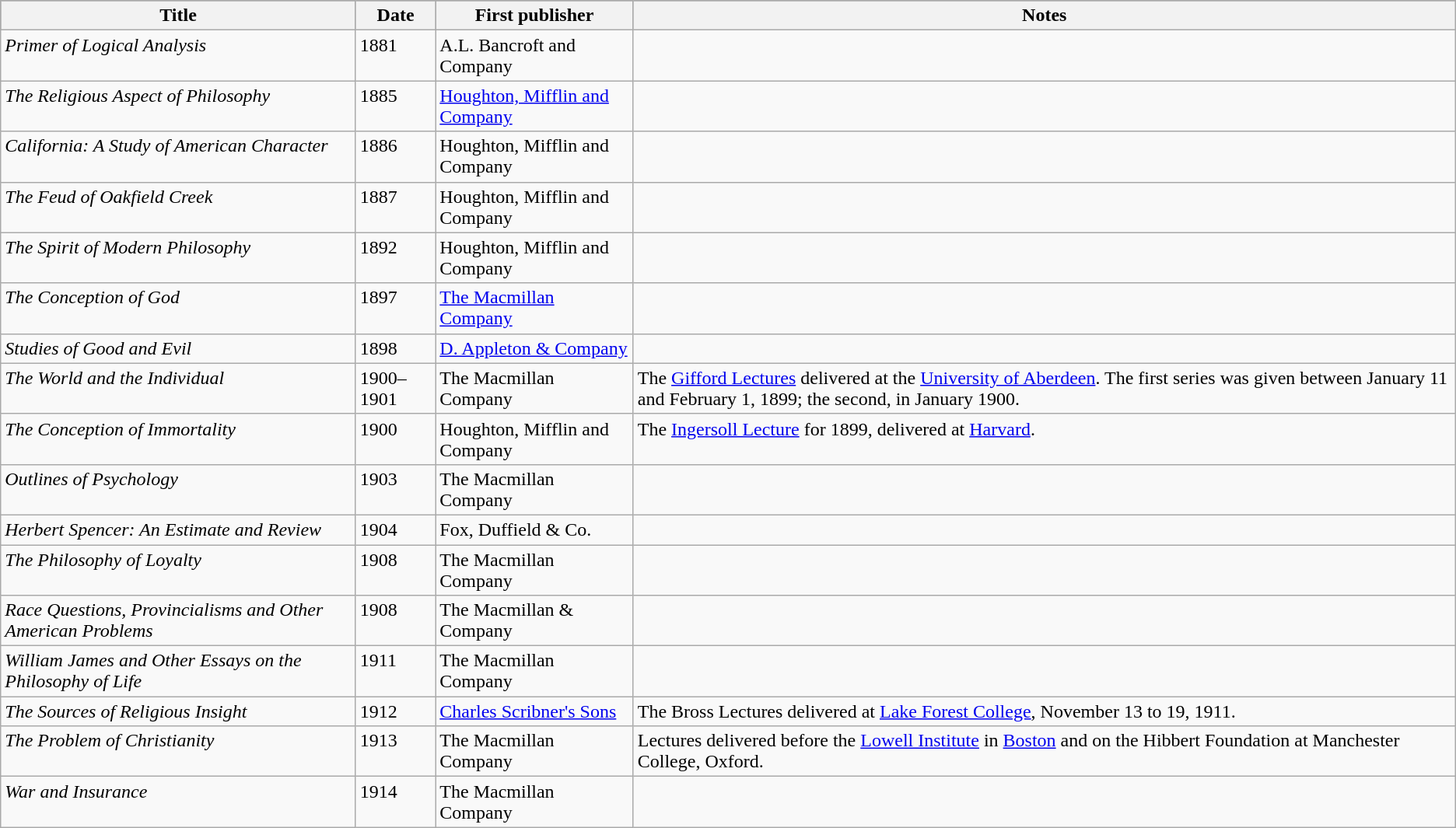<table class="wikitable" align="center" cellpadding="7" style="clear:both;">
<tr align="center" bgcolor="#696969">
<th><div>Title</div></th>
<th><div>Date</div></th>
<th><div>First publisher</div></th>
<th><div>Notes</div></th>
</tr>
<tr valign="top">
<td><em>Primer of Logical Analysis</em></td>
<td>1881</td>
<td>A.L. Bancroft and Company</td>
<td></td>
</tr>
<tr valign="top">
<td><em>The Religious Aspect of Philosophy</em></td>
<td>1885</td>
<td><a href='#'>Houghton, Mifflin and Company</a></td>
<td></td>
</tr>
<tr valign="top">
<td><em>California: A Study of American Character</em></td>
<td>1886</td>
<td>Houghton, Mifflin and Company</td>
<td></td>
</tr>
<tr valign="top">
<td><em>The Feud of Oakfield Creek</em></td>
<td>1887</td>
<td>Houghton, Mifflin and Company</td>
<td></td>
</tr>
<tr valign="top">
<td><em>The Spirit of Modern Philosophy</em></td>
<td>1892</td>
<td>Houghton, Mifflin and Company</td>
<td></td>
</tr>
<tr valign="top">
<td><em>The Conception of God</em></td>
<td>1897</td>
<td><a href='#'>The Macmillan Company</a></td>
<td></td>
</tr>
<tr valign="top">
<td><em>Studies of Good and Evil</em></td>
<td>1898</td>
<td><a href='#'>D. Appleton & Company</a></td>
<td></td>
</tr>
<tr valign="top">
<td><em>The World and the Individual</em></td>
<td>1900–1901</td>
<td>The Macmillan Company</td>
<td>The <a href='#'>Gifford Lectures</a> delivered at the <a href='#'>University of Aberdeen</a>. The first series was given between January 11 and February 1, 1899; the second, in January 1900.</td>
</tr>
<tr valign="top">
<td><em>The Conception of Immortality</em></td>
<td>1900</td>
<td>Houghton, Mifflin and Company</td>
<td>The <a href='#'>Ingersoll Lecture</a> for 1899, delivered at <a href='#'>Harvard</a>.</td>
</tr>
<tr valign="top">
<td><em>Outlines of Psychology</em></td>
<td>1903</td>
<td>The Macmillan Company</td>
<td></td>
</tr>
<tr valign="top">
<td><em>Herbert Spencer: An Estimate and Review</em></td>
<td>1904</td>
<td>Fox, Duffield & Co.</td>
<td></td>
</tr>
<tr valign="top">
<td><em>The Philosophy of Loyalty</em></td>
<td>1908</td>
<td>The Macmillan Company</td>
<td></td>
</tr>
<tr valign="top">
<td><em>Race Questions, Provincialisms and Other American Problems</em></td>
<td>1908</td>
<td>The Macmillan & Company</td>
<td></td>
</tr>
<tr valign="top">
<td><em>William James and Other Essays on the Philosophy of Life</em></td>
<td>1911</td>
<td>The Macmillan Company</td>
<td></td>
</tr>
<tr valign="top">
<td><em>The Sources of Religious Insight</em></td>
<td>1912</td>
<td><a href='#'>Charles Scribner's Sons</a></td>
<td>The Bross Lectures delivered at <a href='#'>Lake Forest College</a>, November 13 to 19, 1911.</td>
</tr>
<tr valign="top">
<td><em>The Problem of Christianity</em></td>
<td>1913</td>
<td>The Macmillan Company</td>
<td>Lectures delivered before the <a href='#'>Lowell Institute</a> in <a href='#'>Boston</a> and on the Hibbert Foundation at Manchester College, Oxford.</td>
</tr>
<tr valign="top">
<td><em>War and Insurance</em></td>
<td>1914</td>
<td>The Macmillan Company</td>
<td></td>
</tr>
</table>
